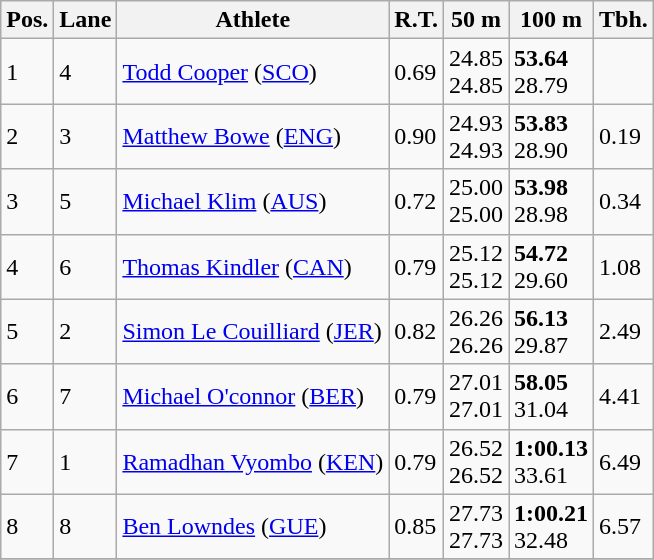<table class="wikitable">
<tr>
<th>Pos.</th>
<th>Lane</th>
<th>Athlete</th>
<th>R.T.</th>
<th>50 m</th>
<th>100 m</th>
<th>Tbh.</th>
</tr>
<tr>
<td>1</td>
<td>4</td>
<td> <a href='#'>Todd Cooper</a> (<a href='#'>SCO</a>)</td>
<td>0.69</td>
<td>24.85<br>24.85</td>
<td><strong>53.64</strong><br>28.79</td>
<td> </td>
</tr>
<tr>
<td>2</td>
<td>3</td>
<td> <a href='#'>Matthew Bowe</a> (<a href='#'>ENG</a>)</td>
<td>0.90</td>
<td>24.93<br>24.93</td>
<td><strong>53.83</strong><br>28.90</td>
<td>0.19</td>
</tr>
<tr>
<td>3</td>
<td>5</td>
<td> <a href='#'>Michael Klim</a> (<a href='#'>AUS</a>)</td>
<td>0.72</td>
<td>25.00<br>25.00</td>
<td><strong>53.98</strong><br>28.98</td>
<td>0.34</td>
</tr>
<tr>
<td>4</td>
<td>6</td>
<td> <a href='#'>Thomas Kindler</a> (<a href='#'>CAN</a>)</td>
<td>0.79</td>
<td>25.12<br>25.12</td>
<td><strong>54.72</strong><br>29.60</td>
<td>1.08</td>
</tr>
<tr>
<td>5</td>
<td>2</td>
<td> <a href='#'>Simon Le Couilliard</a> (<a href='#'>JER</a>)</td>
<td>0.82</td>
<td>26.26<br>26.26</td>
<td><strong>56.13</strong><br>29.87</td>
<td>2.49</td>
</tr>
<tr>
<td>6</td>
<td>7</td>
<td> <a href='#'>Michael O'connor</a> (<a href='#'>BER</a>)</td>
<td>0.79</td>
<td>27.01<br>27.01</td>
<td><strong>58.05</strong><br>31.04</td>
<td>4.41</td>
</tr>
<tr>
<td>7</td>
<td>1</td>
<td> <a href='#'>Ramadhan Vyombo</a> (<a href='#'>KEN</a>)</td>
<td>0.79</td>
<td>26.52<br>26.52</td>
<td><strong>1:00.13</strong><br>33.61</td>
<td>6.49</td>
</tr>
<tr>
<td>8</td>
<td>8</td>
<td> <a href='#'>Ben Lowndes</a> (<a href='#'>GUE</a>)</td>
<td>0.85</td>
<td>27.73<br>27.73</td>
<td><strong>1:00.21</strong><br>32.48</td>
<td>6.57</td>
</tr>
<tr>
</tr>
</table>
